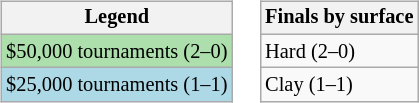<table>
<tr valign=top>
<td><br><table class=wikitable style="font-size:85%">
<tr>
<th>Legend</th>
</tr>
<tr style="background:#addfad;">
<td>$50,000 tournaments (2–0)</td>
</tr>
<tr style="background:lightblue;">
<td>$25,000 tournaments (1–1)</td>
</tr>
</table>
</td>
<td><br><table class=wikitable style="font-size:85%">
<tr>
<th>Finals by surface</th>
</tr>
<tr>
<td>Hard (2–0)</td>
</tr>
<tr>
<td>Clay (1–1)</td>
</tr>
</table>
</td>
</tr>
</table>
